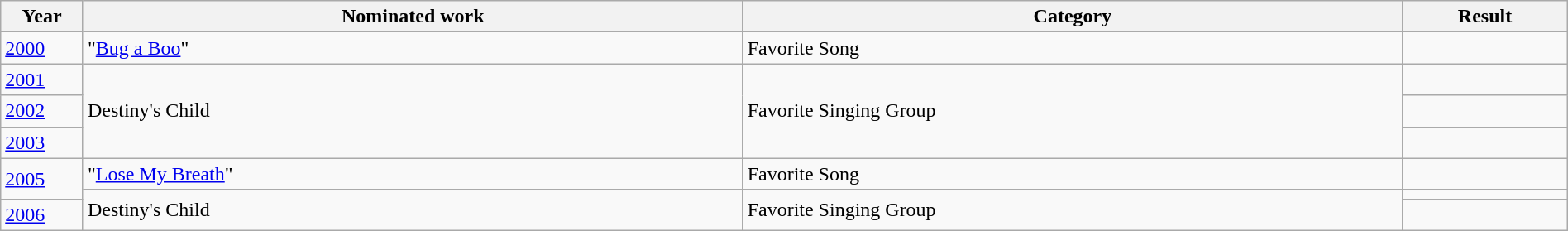<table class="wikitable" width="100%">
<tr>
<th width="5%">Year</th>
<th width="40%">Nominated work</th>
<th width="40%">Category</th>
<th width="10%">Result</th>
</tr>
<tr>
<td><a href='#'>2000</a></td>
<td>"<a href='#'>Bug a Boo</a>"</td>
<td>Favorite Song</td>
<td></td>
</tr>
<tr>
<td><a href='#'>2001</a></td>
<td rowspan="3">Destiny's Child</td>
<td rowspan="3">Favorite Singing Group</td>
<td></td>
</tr>
<tr>
<td><a href='#'>2002</a></td>
<td></td>
</tr>
<tr>
<td><a href='#'>2003</a></td>
<td></td>
</tr>
<tr>
<td rowspan="2"><a href='#'>2005</a></td>
<td>"<a href='#'>Lose My Breath</a>"</td>
<td>Favorite Song</td>
<td></td>
</tr>
<tr>
<td rowspan="2">Destiny's Child</td>
<td rowspan="2">Favorite Singing Group</td>
<td></td>
</tr>
<tr>
<td><a href='#'>2006</a></td>
<td></td>
</tr>
</table>
